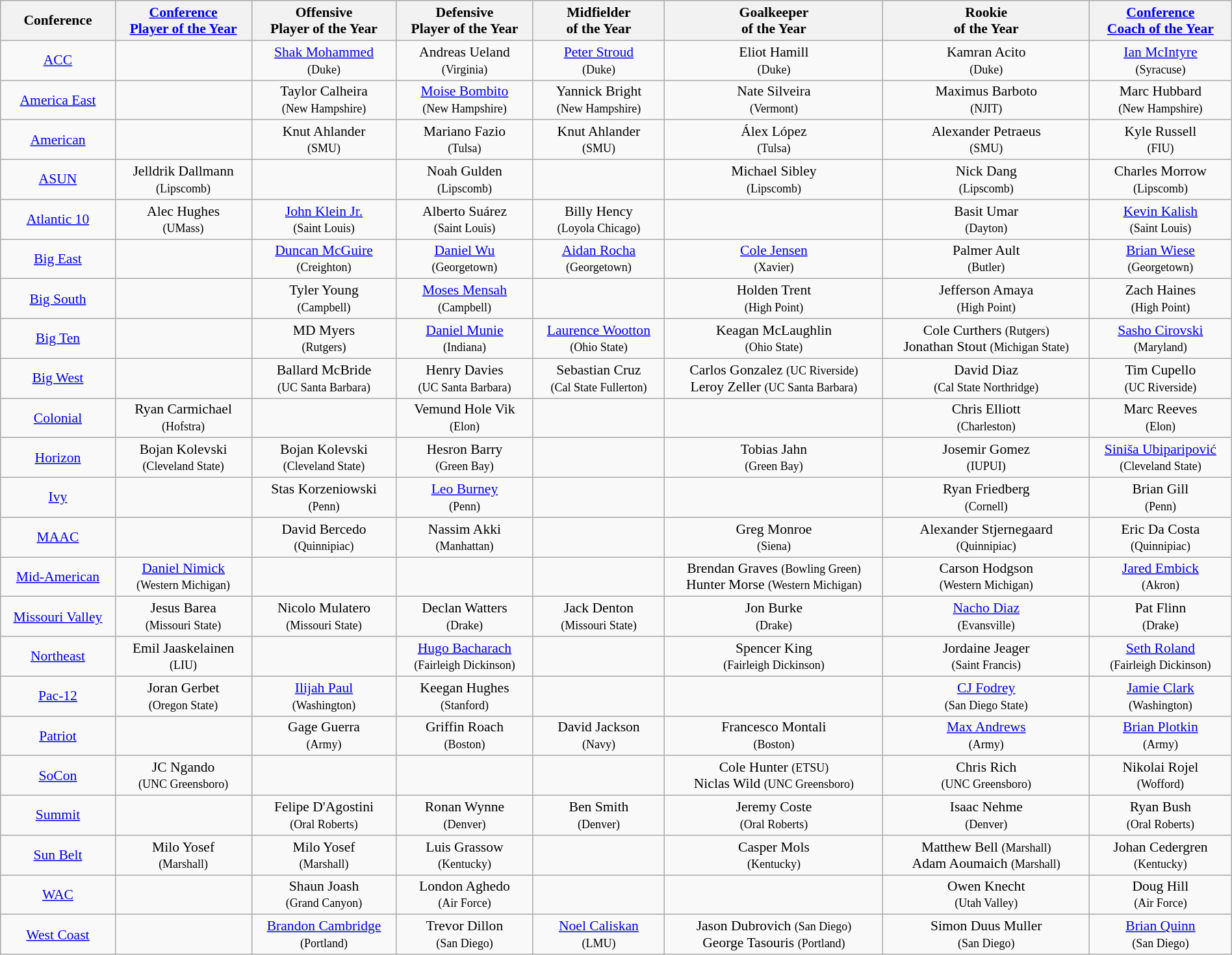<table class="wikitable"  style="font-size:90%; width:100%">
<tr>
<th>Conference</th>
<th><a href='#'>Conference<br>Player of the Year</a></th>
<th>Offensive<br>Player of the Year</th>
<th>Defensive<br>Player of the Year</th>
<th>Midfielder<br>of the Year</th>
<th>Goalkeeper<br>of the Year</th>
<th>Rookie<br>of the Year</th>
<th><a href='#'>Conference<br>Coach of the Year</a></th>
</tr>
<tr align="center">
<td><a href='#'>ACC</a></td>
<td></td>
<td><a href='#'>Shak Mohammed</a><br><small>(Duke)</small></td>
<td>Andreas Ueland<br><small>(Virginia)</small></td>
<td><a href='#'>Peter Stroud</a><br><small>(Duke)</small></td>
<td>Eliot Hamill<br><small>(Duke)</small></td>
<td>Kamran Acito<br><small>(Duke)</small></td>
<td><a href='#'>Ian McIntyre</a><br><small>(Syracuse)</small></td>
</tr>
<tr align="center">
<td><a href='#'>America East</a></td>
<td></td>
<td>Taylor Calheira<br><small>(New Hampshire)</small></td>
<td><a href='#'>Moise Bombito</a><br><small>(New Hampshire)</small></td>
<td>Yannick Bright<br><small>(New Hampshire)</small></td>
<td>Nate Silveira<br><small>(Vermont)</small></td>
<td>Maximus Barboto<br><small>(NJIT)</small></td>
<td>Marc Hubbard<br><small>(New Hampshire)</small></td>
</tr>
<tr align="center">
<td><a href='#'>American</a></td>
<td></td>
<td>Knut Ahlander<br><small>(SMU)</small></td>
<td>Mariano Fazio<br><small>(Tulsa)</small></td>
<td>Knut Ahlander<br><small>(SMU)</small></td>
<td>Álex López<br><small>(Tulsa)</small></td>
<td>Alexander Petraeus<br><small>(SMU)</small></td>
<td>Kyle Russell<br><small>(FIU)</small></td>
</tr>
<tr align="center">
<td><a href='#'>ASUN</a></td>
<td>Jelldrik Dallmann<br><small>(Lipscomb)</small></td>
<td></td>
<td>Noah Gulden<br><small>(Lipscomb)</small></td>
<td></td>
<td>Michael Sibley<br><small>(Lipscomb)</small></td>
<td>Nick Dang<br><small>(Lipscomb)</small></td>
<td>Charles Morrow<br><small>(Lipscomb)</small></td>
</tr>
<tr align="center">
<td><a href='#'>Atlantic 10</a></td>
<td>Alec Hughes<br><small>(UMass)</small></td>
<td><a href='#'>John Klein Jr.</a><br><small>(Saint Louis)</small></td>
<td>Alberto Suárez<br><small>(Saint Louis)</small></td>
<td>Billy Hency<br><small>(Loyola Chicago)</small></td>
<td></td>
<td>Basit Umar<br><small>(Dayton)</small></td>
<td><a href='#'>Kevin Kalish</a><br><small>(Saint Louis)</small></td>
</tr>
<tr align="center">
<td><a href='#'>Big East</a></td>
<td></td>
<td><a href='#'>Duncan McGuire</a><br><small>(Creighton)</small></td>
<td><a href='#'>Daniel Wu</a><br><small>(Georgetown)</small></td>
<td><a href='#'>Aidan Rocha</a><br><small>(Georgetown)</small></td>
<td><a href='#'>Cole Jensen</a><br><small>(Xavier)</small></td>
<td>Palmer Ault<br><small>(Butler)</small></td>
<td><a href='#'>Brian Wiese</a><br><small>(Georgetown)</small></td>
</tr>
<tr align="center">
<td><a href='#'>Big South</a></td>
<td></td>
<td>Tyler Young<br><small>(Campbell)</small></td>
<td><a href='#'>Moses Mensah</a><br><small>(Campbell)</small></td>
<td></td>
<td>Holden Trent<br><small>(High Point)</small></td>
<td>Jefferson Amaya<br><small>(High Point)</small></td>
<td>Zach Haines<br><small>(High Point)</small></td>
</tr>
<tr align="center">
<td><a href='#'>Big Ten</a></td>
<td></td>
<td>MD Myers<br><small>(Rutgers)</small></td>
<td><a href='#'>Daniel Munie</a><br><small>(Indiana)</small></td>
<td><a href='#'>Laurence Wootton</a><br><small>(Ohio State)</small></td>
<td>Keagan McLaughlin<br><small>(Ohio State)</small></td>
<td>Cole Curthers <small>(Rutgers)</small><br>Jonathan Stout <small>(Michigan State)</small></td>
<td><a href='#'>Sasho Cirovski</a><br><small>(Maryland)</small></td>
</tr>
<tr align="center">
<td><a href='#'>Big West</a></td>
<td></td>
<td>Ballard McBride<br><small>(UC Santa Barbara)</small></td>
<td>Henry Davies<br><small>(UC Santa Barbara)</small></td>
<td>Sebastian Cruz<br><small>(Cal State Fullerton)</small></td>
<td>Carlos Gonzalez <small>(UC Riverside)</small><br>Leroy Zeller <small>(UC Santa Barbara)</small></td>
<td>David Diaz<br><small>(Cal State Northridge)</small></td>
<td>Tim Cupello<br><small>(UC Riverside)</small></td>
</tr>
<tr align="center">
<td><a href='#'>Colonial</a></td>
<td>Ryan Carmichael<br><small>(Hofstra)</small></td>
<td></td>
<td>Vemund Hole Vik<br><small>(Elon)</small></td>
<td></td>
<td></td>
<td>Chris Elliott<br><small>(Charleston)</small></td>
<td>Marc Reeves<br><small>(Elon)</small></td>
</tr>
<tr align="center">
<td><a href='#'>Horizon</a></td>
<td>Bojan Kolevski<br><small>(Cleveland State)</small></td>
<td>Bojan Kolevski<br><small>(Cleveland State)</small></td>
<td>Hesron Barry<br><small>(Green Bay)</small></td>
<td></td>
<td>Tobias Jahn<br><small>(Green Bay)</small></td>
<td>Josemir Gomez<br><small>(IUPUI)</small></td>
<td><a href='#'>Siniša Ubiparipović</a><br><small>(Cleveland State)</small></td>
</tr>
<tr align="center">
<td><a href='#'>Ivy</a></td>
<td></td>
<td>Stas Korzeniowski<br><small>(Penn)</small></td>
<td><a href='#'>Leo Burney</a><br><small>(Penn)</small></td>
<td></td>
<td></td>
<td>Ryan Friedberg<br><small>(Cornell)</small></td>
<td>Brian Gill<br><small>(Penn)</small></td>
</tr>
<tr align="center">
<td><a href='#'>MAAC</a></td>
<td></td>
<td>David Bercedo<br><small>(Quinnipiac)</small></td>
<td>Nassim Akki<br><small>(Manhattan)</small></td>
<td></td>
<td>Greg Monroe<br><small>(Siena)</small></td>
<td>Alexander Stjernegaard<br><small>(Quinnipiac)</small></td>
<td>Eric Da Costa<br><small>(Quinnipiac)</small></td>
</tr>
<tr align="center">
<td><a href='#'>Mid-American</a></td>
<td><a href='#'>Daniel Nimick</a><br><small>(Western Michigan)</small></td>
<td></td>
<td></td>
<td></td>
<td>Brendan Graves <small>(Bowling Green)</small><br>Hunter Morse <small>(Western Michigan)</small></td>
<td>Carson Hodgson<br><small>(Western Michigan)</small></td>
<td><a href='#'>Jared Embick</a><br><small>(Akron)</small></td>
</tr>
<tr align="center">
<td><a href='#'>Missouri Valley</a></td>
<td>Jesus Barea<br><small>(Missouri State)</small></td>
<td>Nicolo Mulatero<br><small>(Missouri State)</small></td>
<td>Declan Watters<br><small>(Drake)</small></td>
<td>Jack Denton<br><small>(Missouri State)</small></td>
<td>Jon Burke<br><small>(Drake)</small></td>
<td><a href='#'>Nacho Diaz</a><br><small>(Evansville)</small></td>
<td>Pat Flinn<br><small>(Drake)</small></td>
</tr>
<tr align="center">
<td><a href='#'>Northeast</a></td>
<td>Emil Jaaskelainen<br><small>(LIU)</small></td>
<td></td>
<td><a href='#'>Hugo Bacharach</a><br><small>(Fairleigh Dickinson)</small></td>
<td></td>
<td>Spencer King<br><small>(Fairleigh Dickinson)</small></td>
<td>Jordaine Jeager<br><small>(Saint Francis)</small></td>
<td><a href='#'>Seth Roland</a><br><small>(Fairleigh Dickinson)</small></td>
</tr>
<tr align="center">
<td><a href='#'>Pac-12</a></td>
<td>Joran Gerbet<br><small>(Oregon State)</small></td>
<td><a href='#'>Ilijah Paul</a><br><small>(Washington)</small></td>
<td>Keegan Hughes<br><small>(Stanford)</small></td>
<td></td>
<td></td>
<td><a href='#'>CJ Fodrey</a><br><small>(San Diego State)</small></td>
<td><a href='#'>Jamie Clark</a><br><small>(Washington)</small></td>
</tr>
<tr align="center">
<td><a href='#'>Patriot</a></td>
<td></td>
<td>Gage Guerra<br><small>(Army)</small></td>
<td>Griffin Roach<br><small>(Boston)</small></td>
<td>David Jackson<br><small>(Navy)</small></td>
<td>Francesco Montali<br><small>(Boston)</small></td>
<td><a href='#'>Max Andrews</a><br><small>(Army)</small></td>
<td><a href='#'>Brian Plotkin</a><br><small>(Army)</small></td>
</tr>
<tr align="center">
<td><a href='#'>SoCon</a></td>
<td>JC Ngando<br><small>(UNC Greensboro)</small></td>
<td></td>
<td></td>
<td></td>
<td>Cole Hunter <small>(ETSU)</small><br>Niclas Wild <small>(UNC Greensboro)</small></td>
<td>Chris Rich<br><small>(UNC Greensboro)</small></td>
<td>Nikolai Rojel<br><small>(Wofford)</small></td>
</tr>
<tr align="center">
<td><a href='#'>Summit</a></td>
<td></td>
<td>Felipe D'Agostini<br><small>(Oral Roberts)</small></td>
<td>Ronan Wynne<br><small>(Denver)</small></td>
<td>Ben Smith<br><small>(Denver)</small></td>
<td>Jeremy Coste<br><small>(Oral Roberts)</small></td>
<td>Isaac Nehme<br><small>(Denver)</small></td>
<td>Ryan Bush<br><small>(Oral Roberts)</small></td>
</tr>
<tr align="center">
<td><a href='#'>Sun Belt</a></td>
<td>Milo Yosef<br><small>(Marshall)</small></td>
<td>Milo Yosef<br><small>(Marshall)</small></td>
<td>Luis Grassow<br><small>(Kentucky)</small></td>
<td></td>
<td>Casper Mols<br><small>(Kentucky)</small></td>
<td>Matthew Bell <small>(Marshall)</small><br>Adam Aoumaich <small>(Marshall)</small></td>
<td>Johan Cedergren<br><small>(Kentucky)</small></td>
</tr>
<tr align="center">
<td><a href='#'>WAC</a></td>
<td></td>
<td>Shaun Joash<br><small>(Grand Canyon)</small></td>
<td>London Aghedo<br><small>(Air Force)</small></td>
<td></td>
<td></td>
<td>Owen Knecht<br><small>(Utah Valley)</small></td>
<td>Doug Hill<br><small>(Air Force)</small></td>
</tr>
<tr align="center">
<td><a href='#'>West Coast</a></td>
<td></td>
<td><a href='#'>Brandon Cambridge</a><br><small>(Portland)</small></td>
<td>Trevor Dillon<br><small>(San Diego)</small></td>
<td><a href='#'>Noel Caliskan</a><br><small>(LMU)</small></td>
<td>Jason Dubrovich <small>(San Diego)</small><br>George Tasouris <small>(Portland)</small></td>
<td>Simon Duus Muller<br><small>(San Diego)</small></td>
<td><a href='#'>Brian Quinn</a><br><small>(San Diego)</small></td>
</tr>
</table>
